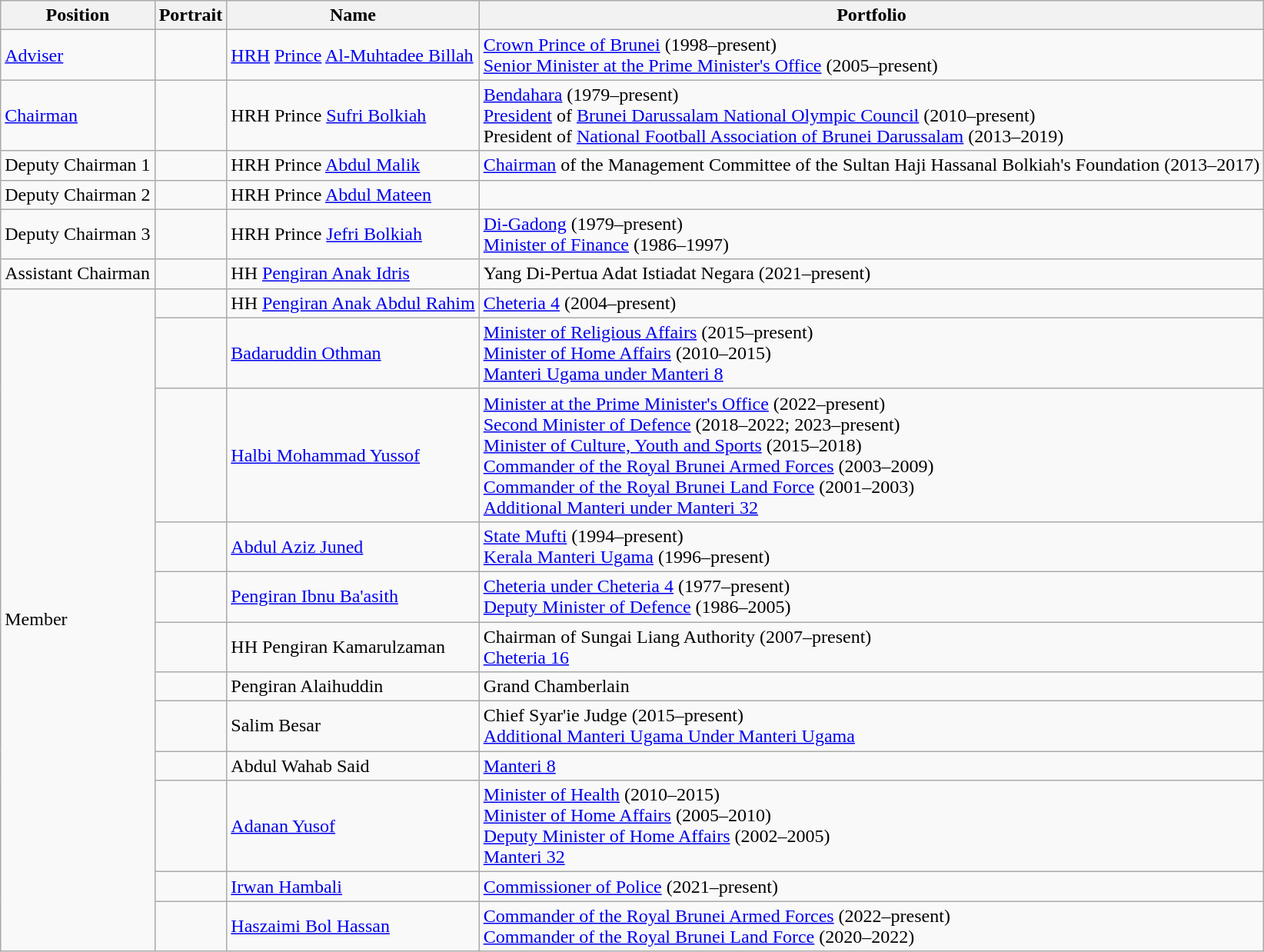<table class="wikitable">
<tr>
<th>Position</th>
<th>Portrait</th>
<th>Name</th>
<th>Portfolio</th>
</tr>
<tr>
<td><a href='#'>Adviser</a></td>
<td></td>
<td><a href='#'>HRH</a> <a href='#'>Prince</a> <a href='#'>Al-Muhtadee Billah</a></td>
<td><a href='#'>Crown Prince of Brunei</a> (1998–present)<br><a href='#'>Senior Minister at the Prime Minister's Office</a> (2005–present)</td>
</tr>
<tr>
<td><a href='#'>Chairman</a></td>
<td></td>
<td>HRH Prince <a href='#'>Sufri Bolkiah</a></td>
<td><a href='#'>Bendahara</a> (1979–present)<br><a href='#'>President</a> of <a href='#'>Brunei Darussalam National Olympic Council</a> (2010–present)<br>President of <a href='#'>National Football Association of Brunei Darussalam</a> (2013–2019)</td>
</tr>
<tr>
<td>Deputy Chairman 1</td>
<td></td>
<td>HRH Prince <a href='#'>Abdul Malik</a></td>
<td><a href='#'>Chairman</a> of the Management Committee of the Sultan Haji Hassanal Bolkiah's Foundation (2013–2017)</td>
</tr>
<tr>
<td>Deputy Chairman 2</td>
<td></td>
<td>HRH Prince <a href='#'>Abdul Mateen</a></td>
<td></td>
</tr>
<tr>
<td>Deputy Chairman 3</td>
<td></td>
<td>HRH Prince <a href='#'>Jefri Bolkiah</a></td>
<td><a href='#'>Di-Gadong</a> (1979–present)<br><a href='#'>Minister of Finance</a> (1986–1997)</td>
</tr>
<tr>
<td>Assistant Chairman</td>
<td></td>
<td>HH <a href='#'>Pengiran Anak Idris</a></td>
<td>Yang Di-Pertua Adat Istiadat Negara (2021–present)</td>
</tr>
<tr>
<td rowspan="12">Member</td>
<td></td>
<td>HH <a href='#'>Pengiran Anak Abdul Rahim</a></td>
<td><a href='#'>Cheteria 4</a> (2004–present)</td>
</tr>
<tr>
<td></td>
<td><a href='#'>Badaruddin Othman</a></td>
<td><a href='#'>Minister of Religious Affairs</a> (2015–present)<br><a href='#'>Minister of Home Affairs</a> (2010–2015)<br><a href='#'>Manteri Ugama under Manteri 8</a></td>
</tr>
<tr>
<td></td>
<td><a href='#'>Halbi Mohammad Yussof</a></td>
<td><a href='#'>Minister at the Prime Minister's Office</a> (2022–present)<br><a href='#'>Second Minister of Defence</a> (2018–2022; 2023–present)<br><a href='#'>Minister of Culture, Youth and Sports</a> (2015–2018)<br><a href='#'>Commander of the Royal Brunei Armed Forces</a> (2003–2009)<br><a href='#'>Commander of the Royal Brunei Land Force</a> (2001–2003)<br><a href='#'>Additional Manteri under Manteri 32</a></td>
</tr>
<tr>
<td></td>
<td><a href='#'>Abdul Aziz Juned</a></td>
<td><a href='#'>State Mufti</a> (1994–present)<br><a href='#'>Kerala Manteri Ugama</a> (1996–present)</td>
</tr>
<tr>
<td></td>
<td><a href='#'>Pengiran Ibnu Ba'asith</a></td>
<td><a href='#'>Cheteria under Cheteria 4</a> (1977–present)<br><a href='#'>Deputy Minister of Defence</a> (1986–2005)</td>
</tr>
<tr>
<td></td>
<td>HH Pengiran Kamarulzaman</td>
<td>Chairman of Sungai Liang Authority (2007–present)<br><a href='#'>Cheteria 16</a></td>
</tr>
<tr>
<td></td>
<td>Pengiran Alaihuddin</td>
<td>Grand Chamberlain</td>
</tr>
<tr>
<td></td>
<td>Salim Besar</td>
<td>Chief Syar'ie Judge (2015–present)<br><a href='#'>Additional Manteri Ugama Under Manteri Ugama</a></td>
</tr>
<tr>
<td></td>
<td>Abdul Wahab Said</td>
<td><a href='#'>Manteri 8</a></td>
</tr>
<tr>
<td></td>
<td><a href='#'>Adanan Yusof</a></td>
<td><a href='#'>Minister of Health</a> (2010–2015)<br><a href='#'>Minister of Home Affairs</a> (2005–2010)<br><a href='#'>Deputy Minister of Home Affairs</a> (2002–2005)<br><a href='#'>Manteri 32</a></td>
</tr>
<tr>
<td></td>
<td><a href='#'>Irwan Hambali</a></td>
<td><a href='#'>Commissioner of Police</a> (2021–present)</td>
</tr>
<tr>
<td></td>
<td><a href='#'>Haszaimi Bol Hassan</a></td>
<td><a href='#'>Commander of the Royal Brunei Armed Forces</a> (2022–present)<br><a href='#'>Commander of the Royal Brunei Land Force</a> (2020–2022)</td>
</tr>
</table>
